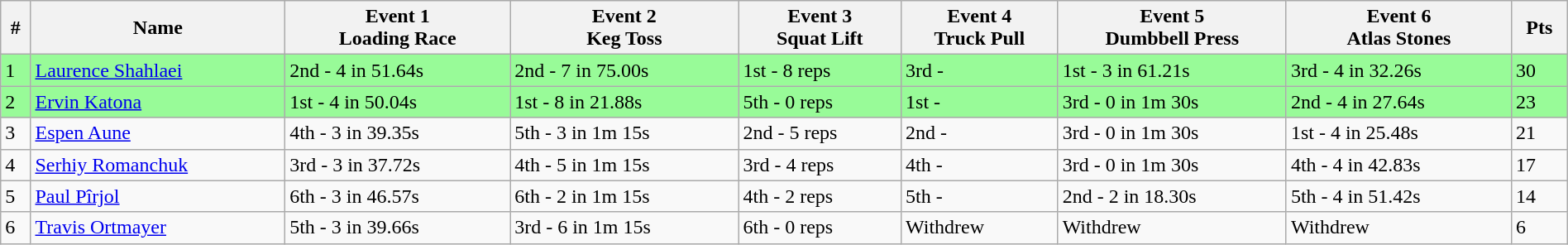<table class="wikitable sortable" style="display: inline-table; width: 100%;">
<tr>
<th>#</th>
<th>Name</th>
<th>Event 1<br>Loading Race</th>
<th>Event 2<br>Keg Toss</th>
<th>Event 3<br>Squat Lift</th>
<th>Event 4<br>Truck Pull</th>
<th>Event 5<br>Dumbbell Press</th>
<th>Event 6<br>Atlas Stones</th>
<th>Pts</th>
</tr>
<tr style="background:palegreen">
<td>1</td>
<td> <a href='#'>Laurence Shahlaei</a></td>
<td>2nd - 4 in 51.64s</td>
<td>2nd - 7 in 75.00s</td>
<td>1st - 8 reps</td>
<td>3rd - </td>
<td>1st - 3 in 61.21s</td>
<td>3rd - 4 in 32.26s</td>
<td>30</td>
</tr>
<tr style="background:palegreen">
<td>2</td>
<td> <a href='#'>Ervin Katona</a></td>
<td>1st - 4 in 50.04s</td>
<td>1st - 8 in 21.88s</td>
<td>5th - 0 reps</td>
<td>1st - </td>
<td>3rd - 0 in 1m 30s</td>
<td>2nd - 4 in 27.64s</td>
<td>23</td>
</tr>
<tr>
<td>3</td>
<td> <a href='#'>Espen Aune</a></td>
<td>4th - 3 in 39.35s</td>
<td>5th - 3 in 1m 15s</td>
<td>2nd - 5 reps</td>
<td>2nd - </td>
<td>3rd - 0 in 1m 30s</td>
<td>1st - 4 in 25.48s</td>
<td>21</td>
</tr>
<tr>
<td>4</td>
<td> <a href='#'>Serhiy Romanchuk</a></td>
<td>3rd - 3 in 37.72s</td>
<td>4th - 5 in 1m 15s</td>
<td>3rd - 4 reps</td>
<td>4th - </td>
<td>3rd - 0 in 1m 30s</td>
<td>4th - 4 in 42.83s</td>
<td>17</td>
</tr>
<tr>
<td>5</td>
<td> <a href='#'>Paul Pîrjol</a></td>
<td>6th - 3 in 46.57s</td>
<td>6th - 2 in 1m 15s</td>
<td>4th - 2 reps</td>
<td>5th - </td>
<td>2nd - 2 in 18.30s</td>
<td>5th - 4 in 51.42s</td>
<td>14</td>
</tr>
<tr>
<td>6</td>
<td> <a href='#'>Travis Ortmayer</a></td>
<td>5th - 3 in 39.66s</td>
<td>3rd - 6 in 1m 15s</td>
<td>6th - 0 reps</td>
<td>Withdrew</td>
<td>Withdrew</td>
<td>Withdrew</td>
<td>6</td>
</tr>
</table>
